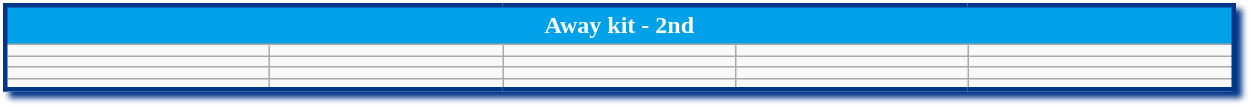<table class="wikitable mw-collapsible mw-collapsed" style="width:65%; border:solid 3px #013588; box-shadow: 4px 4px 4px #013588;">
<tr style="text-align:center; background-color:#00A1E9; color:#FFFFFF; font-weight:bold;">
<td colspan="5">Away kit - 2nd</td>
</tr>
<tr>
<td></td>
<td></td>
<td></td>
<td></td>
<td></td>
</tr>
<tr>
<td></td>
<td></td>
<td></td>
<td></td>
<td></td>
</tr>
<tr>
<td></td>
<td></td>
<td></td>
<td></td>
<td></td>
</tr>
<tr>
<td></td>
<td></td>
<td></td>
<td></td>
<td></td>
</tr>
<tr>
</tr>
</table>
